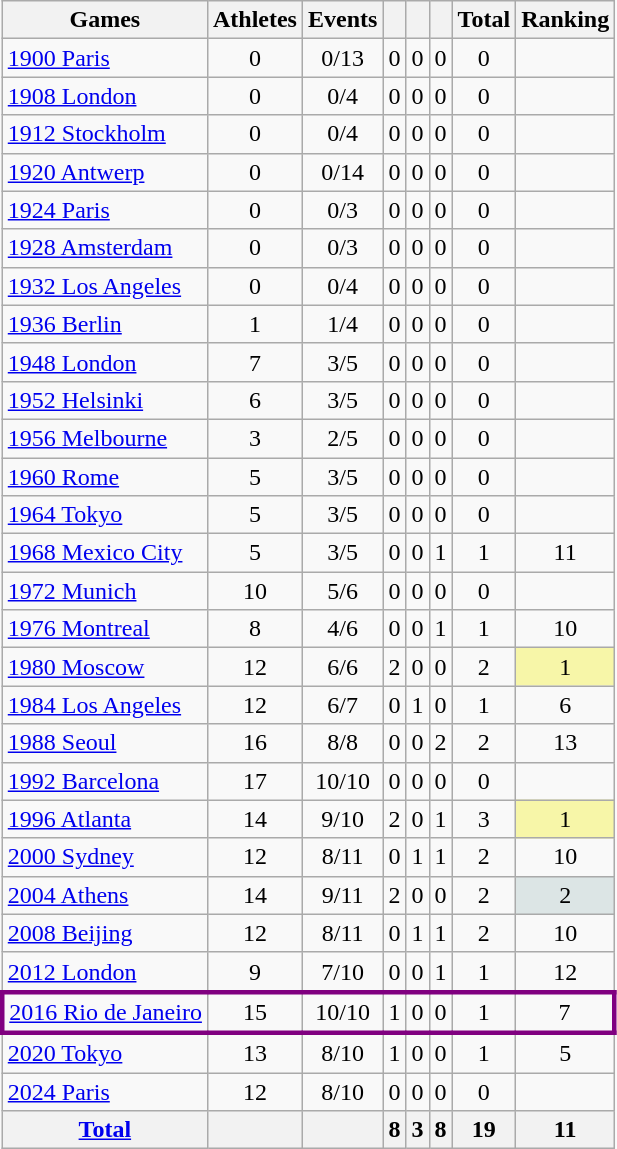<table class="wikitable sortable" style="text-align:center">
<tr>
<th>Games</th>
<th>Athletes</th>
<th>Events</th>
<th width:3em; font-weight:bold;"></th>
<th width:3em; font-weight:bold;"></th>
<th width:3em; font-weight:bold;"></th>
<th style="width:3; font-weight:bold;">Total</th>
<th>Ranking</th>
</tr>
<tr>
<td align=left> <a href='#'>1900 Paris</a></td>
<td>0</td>
<td>0/13</td>
<td>0</td>
<td>0</td>
<td>0</td>
<td>0</td>
<td></td>
</tr>
<tr>
<td align=left> <a href='#'>1908 London</a></td>
<td>0</td>
<td>0/4</td>
<td>0</td>
<td>0</td>
<td>0</td>
<td>0</td>
<td></td>
</tr>
<tr>
<td align=left> <a href='#'>1912 Stockholm</a></td>
<td>0</td>
<td>0/4</td>
<td>0</td>
<td>0</td>
<td>0</td>
<td>0</td>
<td></td>
</tr>
<tr>
<td align=left> <a href='#'>1920 Antwerp</a></td>
<td>0</td>
<td>0/14</td>
<td>0</td>
<td>0</td>
<td>0</td>
<td>0</td>
<td></td>
</tr>
<tr>
<td align=left> <a href='#'>1924 Paris</a></td>
<td>0</td>
<td>0/3</td>
<td>0</td>
<td>0</td>
<td>0</td>
<td>0</td>
<td></td>
</tr>
<tr>
<td align=left> <a href='#'>1928 Amsterdam</a></td>
<td>0</td>
<td>0/3</td>
<td>0</td>
<td>0</td>
<td>0</td>
<td>0</td>
<td></td>
</tr>
<tr>
<td align=left> <a href='#'>1932 Los Angeles</a></td>
<td>0</td>
<td>0/4</td>
<td>0</td>
<td>0</td>
<td>0</td>
<td>0</td>
<td></td>
</tr>
<tr>
<td align=left> <a href='#'>1936 Berlin</a></td>
<td>1</td>
<td>1/4</td>
<td>0</td>
<td>0</td>
<td>0</td>
<td>0</td>
<td></td>
</tr>
<tr>
<td align=left> <a href='#'>1948 London</a></td>
<td>7</td>
<td>3/5</td>
<td>0</td>
<td>0</td>
<td>0</td>
<td>0</td>
<td></td>
</tr>
<tr>
<td align=left> <a href='#'>1952 Helsinki</a></td>
<td>6</td>
<td>3/5</td>
<td>0</td>
<td>0</td>
<td>0</td>
<td>0</td>
<td></td>
</tr>
<tr>
<td align=left> <a href='#'>1956 Melbourne</a></td>
<td>3</td>
<td>2/5</td>
<td>0</td>
<td>0</td>
<td>0</td>
<td>0</td>
<td></td>
</tr>
<tr>
<td align=left> <a href='#'>1960 Rome</a></td>
<td>5</td>
<td>3/5</td>
<td>0</td>
<td>0</td>
<td>0</td>
<td>0</td>
<td></td>
</tr>
<tr>
<td align=left> <a href='#'>1964 Tokyo</a></td>
<td>5</td>
<td>3/5</td>
<td>0</td>
<td>0</td>
<td>0</td>
<td>0</td>
<td></td>
</tr>
<tr>
<td align=left> <a href='#'>1968 Mexico City</a></td>
<td>5</td>
<td>3/5</td>
<td>0</td>
<td>0</td>
<td>1</td>
<td>1</td>
<td>11</td>
</tr>
<tr>
<td align=left> <a href='#'>1972 Munich</a></td>
<td>10</td>
<td>5/6</td>
<td>0</td>
<td>0</td>
<td>0</td>
<td>0</td>
<td></td>
</tr>
<tr>
<td align=left> <a href='#'>1976 Montreal</a></td>
<td>8</td>
<td>4/6</td>
<td>0</td>
<td>0</td>
<td>1</td>
<td>1</td>
<td>10</td>
</tr>
<tr>
<td align=left> <a href='#'>1980 Moscow</a></td>
<td>12</td>
<td>6/6</td>
<td>2</td>
<td>0</td>
<td>0</td>
<td>2</td>
<td bgcolor=F7F6A8>1</td>
</tr>
<tr>
<td align=left> <a href='#'>1984 Los Angeles</a></td>
<td>12</td>
<td>6/7</td>
<td>0</td>
<td>1</td>
<td>0</td>
<td>1</td>
<td>6</td>
</tr>
<tr>
<td align=left> <a href='#'>1988 Seoul</a></td>
<td>16</td>
<td>8/8</td>
<td>0</td>
<td>0</td>
<td>2</td>
<td>2</td>
<td>13</td>
</tr>
<tr>
<td align=left> <a href='#'>1992 Barcelona</a></td>
<td>17</td>
<td>10/10</td>
<td>0</td>
<td>0</td>
<td>0</td>
<td>0</td>
<td></td>
</tr>
<tr>
<td align=left> <a href='#'>1996 Atlanta</a></td>
<td>14</td>
<td>9/10</td>
<td>2</td>
<td>0</td>
<td>1</td>
<td>3</td>
<td bgcolor=F7F6A8>1</td>
</tr>
<tr>
<td align=left> <a href='#'>2000 Sydney</a></td>
<td>12</td>
<td>8/11</td>
<td>0</td>
<td>1</td>
<td>1</td>
<td>2</td>
<td>10</td>
</tr>
<tr>
<td align=left> <a href='#'>2004 Athens</a></td>
<td>14</td>
<td>9/11</td>
<td>2</td>
<td>0</td>
<td>0</td>
<td>2</td>
<td bgcolor=dce5e5>2</td>
</tr>
<tr>
<td align=left> <a href='#'>2008 Beijing</a></td>
<td>12</td>
<td>8/11</td>
<td>0</td>
<td>1</td>
<td>1</td>
<td>2</td>
<td>10</td>
</tr>
<tr>
<td align=left> <a href='#'>2012 London</a></td>
<td>9</td>
<td>7/10</td>
<td>0</td>
<td>0</td>
<td>1</td>
<td>1</td>
<td>12</td>
</tr>
<tr align=center style="border: 3px solid purple">
<td align=left> <a href='#'>2016 Rio de Janeiro</a></td>
<td>15</td>
<td>10/10</td>
<td>1</td>
<td>0</td>
<td>0</td>
<td>1</td>
<td>7</td>
</tr>
<tr>
<td align=left> <a href='#'>2020 Tokyo</a></td>
<td>13</td>
<td>8/10</td>
<td>1</td>
<td>0</td>
<td>0</td>
<td>1</td>
<td>5</td>
</tr>
<tr>
<td align=left> <a href='#'>2024 Paris</a></td>
<td>12</td>
<td>8/10</td>
<td>0</td>
<td>0</td>
<td>0</td>
<td>0</td>
<td></td>
</tr>
<tr>
<th><a href='#'>Total</a></th>
<th></th>
<th></th>
<th>8</th>
<th>3</th>
<th>8</th>
<th>19</th>
<th>11</th>
</tr>
</table>
